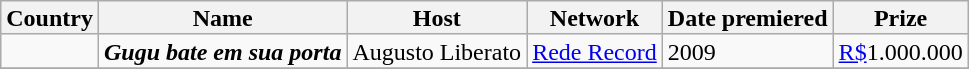<table class="wikitable" style="text-align:left; line-height:15px">
<tr>
<th>Country</th>
<th>Name</th>
<th>Host</th>
<th>Network</th>
<th>Date premiered</th>
<th>Prize</th>
</tr>
<tr>
<td><strong></strong></td>
<td><strong><em>Gugu bate em sua porta</em></strong></td>
<td>Augusto Liberato</td>
<td><a href='#'>Rede Record</a></td>
<td>2009</td>
<td><a href='#'>R$</a>1.000.000</td>
</tr>
<tr>
</tr>
</table>
